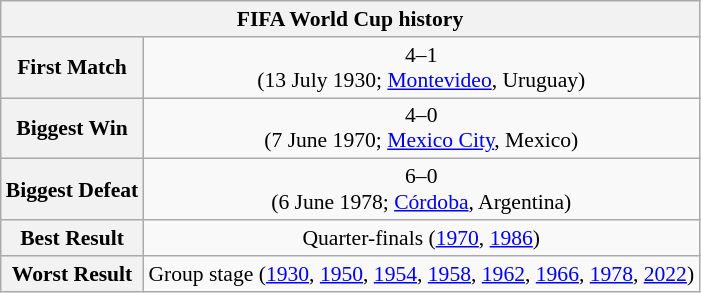<table class="wikitable collapsible collapsed" style="text-align: center; font-size:90%">
<tr>
<th colspan=2>FIFA World Cup history</th>
</tr>
<tr>
<th>First Match</th>
<td> 4–1 <br> (13 July 1930; <a href='#'>Montevideo</a>, Uruguay)</td>
</tr>
<tr>
<th>Biggest Win</th>
<td> 4–0 <br> (7 June 1970; <a href='#'>Mexico City</a>, Mexico)</td>
</tr>
<tr>
<th>Biggest Defeat</th>
<td> 6–0 <br> (6 June 1978; <a href='#'>Córdoba</a>, Argentina)</td>
</tr>
<tr>
<th>Best Result</th>
<td>Quarter-finals (<a href='#'>1970</a>, <a href='#'>1986</a>)</td>
</tr>
<tr>
<th>Worst Result</th>
<td>Group stage (<a href='#'>1930</a>, <a href='#'>1950</a>, <a href='#'>1954</a>, <a href='#'>1958</a>, <a href='#'>1962</a>, <a href='#'>1966</a>, <a href='#'>1978</a>, <a href='#'>2022</a>)</td>
</tr>
</table>
